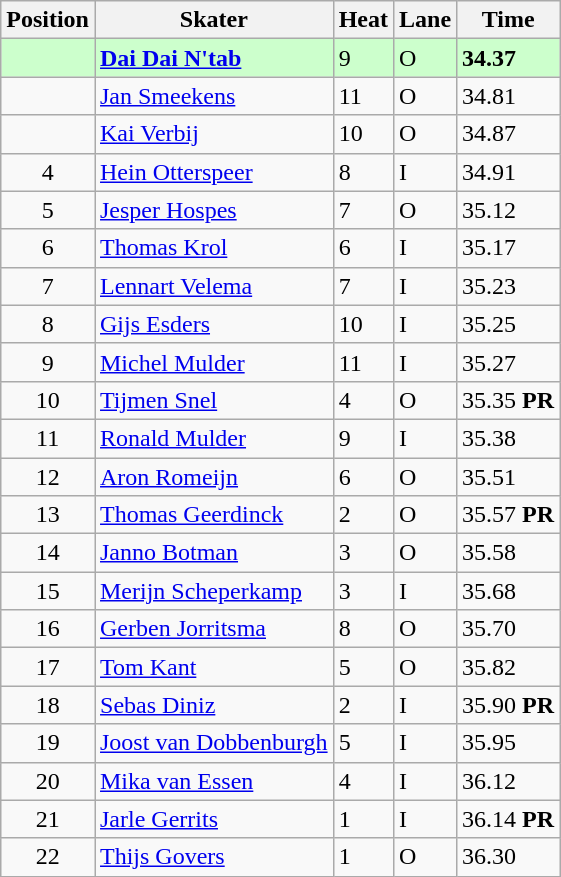<table class="wikitable">
<tr>
<th>Position</th>
<th>Skater</th>
<th>Heat</th>
<th>Lane</th>
<th>Time</th>
</tr>
<tr bgcolor=ccffcc>
<td align="center"></td>
<td><strong><a href='#'>Dai Dai N'tab</a></strong></td>
<td>9</td>
<td>O</td>
<td><strong>34.37</strong></td>
</tr>
<tr>
<td align="center"></td>
<td><a href='#'>Jan Smeekens</a></td>
<td>11</td>
<td>O</td>
<td>34.81</td>
</tr>
<tr>
<td align="center"></td>
<td><a href='#'>Kai Verbij</a></td>
<td>10</td>
<td>O</td>
<td>34.87</td>
</tr>
<tr>
<td align="center">4</td>
<td><a href='#'>Hein Otterspeer</a></td>
<td>8</td>
<td>I</td>
<td>34.91</td>
</tr>
<tr>
<td align="center">5</td>
<td><a href='#'>Jesper Hospes</a></td>
<td>7</td>
<td>O</td>
<td>35.12</td>
</tr>
<tr>
<td align="center">6</td>
<td><a href='#'>Thomas Krol</a></td>
<td>6</td>
<td>I</td>
<td>35.17</td>
</tr>
<tr>
<td align="center">7</td>
<td><a href='#'>Lennart Velema</a></td>
<td>7</td>
<td>I</td>
<td>35.23</td>
</tr>
<tr>
<td align="center">8</td>
<td><a href='#'>Gijs Esders</a></td>
<td>10</td>
<td>I</td>
<td>35.25</td>
</tr>
<tr>
<td align="center">9</td>
<td><a href='#'>Michel Mulder</a></td>
<td>11</td>
<td>I</td>
<td>35.27</td>
</tr>
<tr>
<td align="center">10</td>
<td><a href='#'>Tijmen Snel</a></td>
<td>4</td>
<td>O</td>
<td>35.35 <strong>PR</strong></td>
</tr>
<tr>
<td align="center">11</td>
<td><a href='#'>Ronald Mulder</a></td>
<td>9</td>
<td>I</td>
<td>35.38</td>
</tr>
<tr>
<td align="center">12</td>
<td><a href='#'>Aron Romeijn</a></td>
<td>6</td>
<td>O</td>
<td>35.51</td>
</tr>
<tr>
<td align="center">13</td>
<td><a href='#'>Thomas Geerdinck</a></td>
<td>2</td>
<td>O</td>
<td>35.57 <strong>PR</strong></td>
</tr>
<tr>
<td align="center">14</td>
<td><a href='#'>Janno Botman</a></td>
<td>3</td>
<td>O</td>
<td>35.58</td>
</tr>
<tr>
<td align="center">15</td>
<td><a href='#'>Merijn Scheperkamp</a></td>
<td>3</td>
<td>I</td>
<td>35.68</td>
</tr>
<tr>
<td align="center">16</td>
<td><a href='#'>Gerben Jorritsma</a></td>
<td>8</td>
<td>O</td>
<td>35.70</td>
</tr>
<tr>
<td align="center">17</td>
<td><a href='#'>Tom Kant</a></td>
<td>5</td>
<td>O</td>
<td>35.82</td>
</tr>
<tr>
<td align="center">18</td>
<td><a href='#'>Sebas Diniz</a></td>
<td>2</td>
<td>I</td>
<td>35.90 <strong>PR</strong></td>
</tr>
<tr>
<td align="center">19</td>
<td><a href='#'>Joost van Dobbenburgh</a></td>
<td>5</td>
<td>I</td>
<td>35.95</td>
</tr>
<tr>
<td align="center">20</td>
<td><a href='#'>Mika van Essen</a></td>
<td>4</td>
<td>I</td>
<td>36.12</td>
</tr>
<tr>
<td align="center">21</td>
<td><a href='#'>Jarle Gerrits</a></td>
<td>1</td>
<td>I</td>
<td>36.14 <strong>PR</strong></td>
</tr>
<tr>
<td align="center">22</td>
<td><a href='#'>Thijs Govers</a></td>
<td>1</td>
<td>O</td>
<td>36.30</td>
</tr>
</table>
